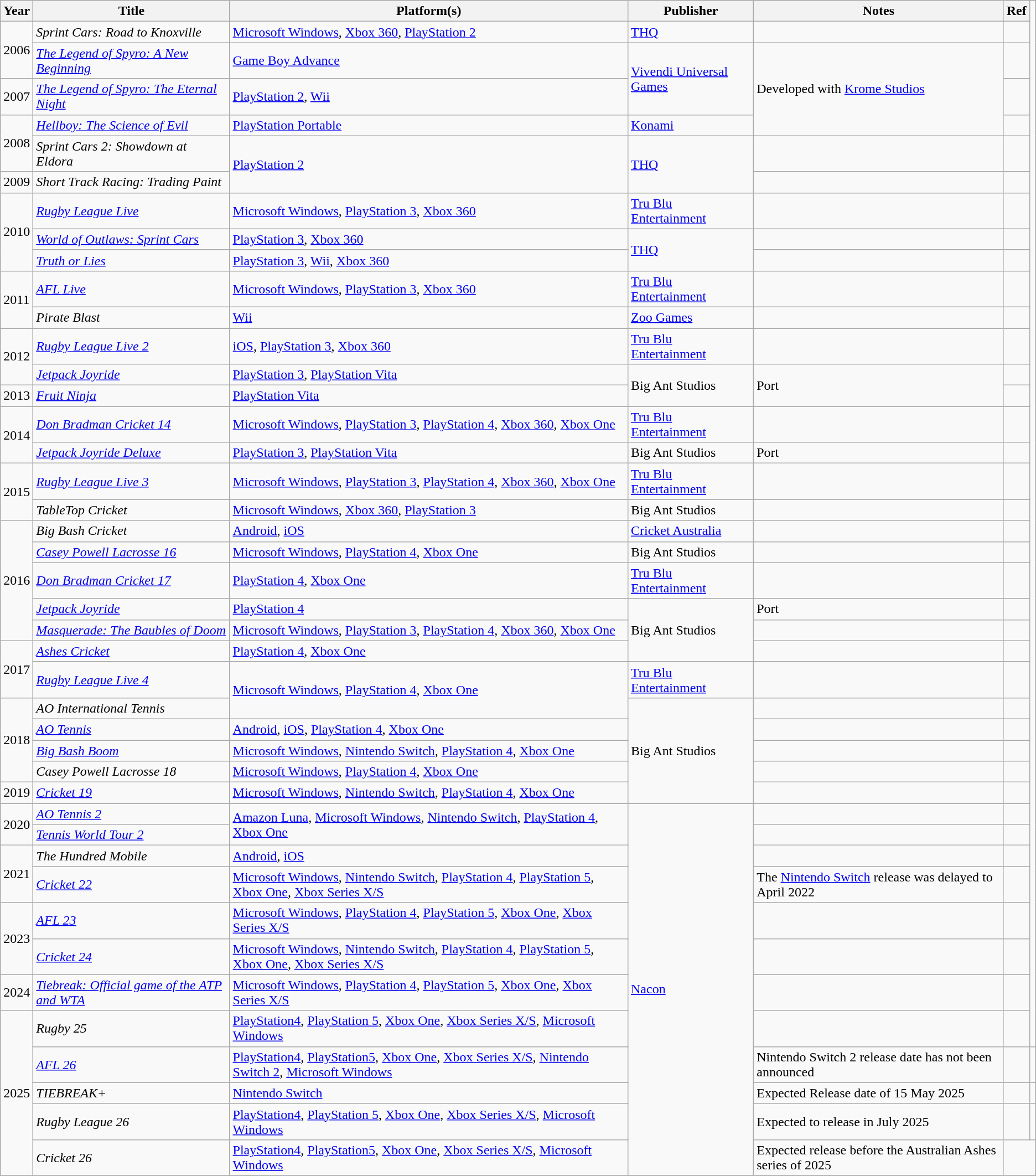<table class="wikitable sortable">
<tr>
<th>Year</th>
<th>Title</th>
<th>Platform(s)</th>
<th>Publisher</th>
<th>Notes</th>
<th>Ref</th>
</tr>
<tr>
<td rowspan="2">2006</td>
<td><em>Sprint Cars: Road to Knoxville</em></td>
<td><a href='#'>Microsoft Windows</a>, <a href='#'>Xbox 360</a>, <a href='#'>PlayStation 2</a></td>
<td><a href='#'>THQ</a></td>
<td></td>
<td></td>
</tr>
<tr>
<td><em><a href='#'>The Legend of Spyro: A New Beginning</a></em></td>
<td><a href='#'>Game Boy Advance</a></td>
<td rowspan="2"><a href='#'>Vivendi Universal Games</a></td>
<td rowspan="3">Developed with <a href='#'>Krome Studios</a></td>
<td></td>
</tr>
<tr>
<td>2007</td>
<td><em><a href='#'>The Legend of Spyro: The Eternal Night</a></em></td>
<td><a href='#'>PlayStation 2</a>, <a href='#'>Wii</a></td>
<td></td>
</tr>
<tr>
<td rowspan="2">2008</td>
<td><em><a href='#'>Hellboy: The Science of Evil</a></em></td>
<td><a href='#'>PlayStation Portable</a></td>
<td><a href='#'>Konami</a></td>
<td></td>
</tr>
<tr>
<td><em>Sprint Cars 2: Showdown at Eldora</em></td>
<td rowspan="2"><a href='#'>PlayStation 2</a></td>
<td rowspan="2"><a href='#'>THQ</a></td>
<td></td>
<td></td>
</tr>
<tr>
<td>2009</td>
<td><em>Short Track Racing: Trading Paint</em></td>
<td></td>
<td></td>
</tr>
<tr>
<td rowspan="3">2010</td>
<td><em><a href='#'>Rugby League Live</a></em></td>
<td><a href='#'>Microsoft Windows</a>, <a href='#'>PlayStation 3</a>, <a href='#'>Xbox 360</a></td>
<td><a href='#'>Tru Blu Entertainment</a></td>
<td></td>
<td></td>
</tr>
<tr>
<td><em><a href='#'>World of Outlaws: Sprint Cars</a></em></td>
<td><a href='#'>PlayStation 3</a>, <a href='#'>Xbox 360</a></td>
<td rowspan="2"><a href='#'>THQ</a></td>
<td></td>
<td></td>
</tr>
<tr>
<td><em><a href='#'>Truth or Lies</a></em></td>
<td><a href='#'>PlayStation 3</a>, <a href='#'>Wii</a>, <a href='#'>Xbox 360</a></td>
<td></td>
<td></td>
</tr>
<tr>
<td rowspan="2">2011</td>
<td><em><a href='#'>AFL Live</a></em></td>
<td><a href='#'>Microsoft Windows</a>, <a href='#'>PlayStation 3</a>, <a href='#'>Xbox 360</a></td>
<td><a href='#'>Tru Blu Entertainment</a></td>
<td></td>
<td></td>
</tr>
<tr>
<td><em>Pirate Blast</em></td>
<td><a href='#'>Wii</a></td>
<td><a href='#'>Zoo Games</a></td>
<td></td>
<td></td>
</tr>
<tr>
<td rowspan="2">2012</td>
<td><em><a href='#'>Rugby League Live 2</a></em></td>
<td><a href='#'>iOS</a>, <a href='#'>PlayStation 3</a>, <a href='#'>Xbox 360</a></td>
<td><a href='#'>Tru Blu Entertainment</a></td>
<td></td>
<td></td>
</tr>
<tr>
<td><em><a href='#'>Jetpack Joyride</a></em></td>
<td><a href='#'>PlayStation 3</a>, <a href='#'>PlayStation Vita</a></td>
<td rowspan="2">Big Ant Studios</td>
<td rowspan="2">Port</td>
<td></td>
</tr>
<tr>
<td>2013</td>
<td><em><a href='#'>Fruit Ninja</a></em></td>
<td><a href='#'>PlayStation Vita</a></td>
<td></td>
</tr>
<tr>
<td rowspan="2">2014</td>
<td><em><a href='#'>Don Bradman Cricket 14</a></em></td>
<td><a href='#'>Microsoft Windows</a>, <a href='#'>PlayStation 3</a>, <a href='#'>PlayStation 4</a>, <a href='#'>Xbox 360</a>, <a href='#'>Xbox One</a></td>
<td><a href='#'>Tru Blu Entertainment</a></td>
<td></td>
<td></td>
</tr>
<tr>
<td><em><a href='#'>Jetpack Joyride Deluxe</a></em></td>
<td><a href='#'>PlayStation 3</a>, <a href='#'>PlayStation Vita</a></td>
<td>Big Ant Studios</td>
<td>Port</td>
<td></td>
</tr>
<tr>
<td rowspan="2">2015</td>
<td><em><a href='#'>Rugby League Live 3</a></em></td>
<td><a href='#'>Microsoft Windows</a>, <a href='#'>PlayStation 3</a>, <a href='#'>PlayStation 4</a>, <a href='#'>Xbox 360</a>, <a href='#'>Xbox One</a></td>
<td><a href='#'>Tru Blu Entertainment</a></td>
<td></td>
<td></td>
</tr>
<tr>
<td><em>TableTop Cricket</em></td>
<td><a href='#'>Microsoft Windows</a>, <a href='#'>Xbox 360</a>, <a href='#'>PlayStation 3</a></td>
<td>Big Ant Studios</td>
<td></td>
<td></td>
</tr>
<tr>
<td rowspan="5">2016</td>
<td><em>Big Bash Cricket</em></td>
<td><a href='#'>Android</a>, <a href='#'>iOS</a></td>
<td><a href='#'>Cricket Australia</a></td>
<td></td>
<td></td>
</tr>
<tr>
<td><em><a href='#'>Casey Powell Lacrosse 16</a></em></td>
<td><a href='#'>Microsoft Windows</a>, <a href='#'>PlayStation 4</a>, <a href='#'>Xbox One</a></td>
<td>Big Ant Studios</td>
<td></td>
<td></td>
</tr>
<tr>
<td><em><a href='#'>Don Bradman Cricket 17</a></em></td>
<td><a href='#'>PlayStation 4</a>, <a href='#'>Xbox One</a></td>
<td><a href='#'>Tru Blu Entertainment</a></td>
<td></td>
<td></td>
</tr>
<tr>
<td><em><a href='#'>Jetpack Joyride</a></em></td>
<td><a href='#'>PlayStation 4</a></td>
<td rowspan="3">Big Ant Studios</td>
<td>Port</td>
<td></td>
</tr>
<tr>
<td><em><a href='#'>Masquerade: The Baubles of Doom</a></em></td>
<td><a href='#'>Microsoft Windows</a>, <a href='#'>PlayStation 3</a>, <a href='#'>PlayStation 4</a>, <a href='#'>Xbox 360</a>, <a href='#'>Xbox One</a></td>
<td></td>
<td></td>
</tr>
<tr>
<td rowspan="2">2017</td>
<td><em><a href='#'>Ashes Cricket</a></em></td>
<td><a href='#'>PlayStation 4</a>, <a href='#'>Xbox One</a></td>
<td></td>
<td></td>
</tr>
<tr>
<td><em><a href='#'>Rugby League Live 4</a></em></td>
<td rowspan="2"><a href='#'>Microsoft Windows</a>, <a href='#'>PlayStation 4</a>, <a href='#'>Xbox One</a></td>
<td><a href='#'>Tru Blu Entertainment</a></td>
<td></td>
<td></td>
</tr>
<tr>
<td rowspan="4">2018</td>
<td><em>AO International Tennis</em></td>
<td rowspan="5">Big Ant Studios</td>
<td></td>
<td></td>
</tr>
<tr>
<td><em><a href='#'>AO Tennis</a></em></td>
<td><a href='#'>Android</a>, <a href='#'>iOS</a>, <a href='#'>PlayStation 4</a>, <a href='#'>Xbox One</a></td>
<td></td>
<td></td>
</tr>
<tr>
<td><em><a href='#'>Big Bash Boom</a></em></td>
<td><a href='#'>Microsoft Windows</a>, <a href='#'>Nintendo Switch</a>, <a href='#'>PlayStation 4</a>, <a href='#'>Xbox One</a></td>
<td></td>
<td></td>
</tr>
<tr>
<td><em>Casey Powell Lacrosse 18</em></td>
<td><a href='#'>Microsoft Windows</a>, <a href='#'>PlayStation 4</a>, <a href='#'>Xbox One</a></td>
<td></td>
<td></td>
</tr>
<tr>
<td>2019</td>
<td><em><a href='#'>Cricket 19</a></em></td>
<td><a href='#'>Microsoft Windows</a>, <a href='#'>Nintendo Switch</a>, <a href='#'>PlayStation 4</a>, <a href='#'>Xbox One</a></td>
<td></td>
<td></td>
</tr>
<tr>
<td rowspan="2">2020</td>
<td><em><a href='#'>AO Tennis 2</a></em></td>
<td rowspan="2"><a href='#'>Amazon Luna</a>, <a href='#'>Microsoft Windows</a>, <a href='#'>Nintendo Switch</a>, <a href='#'>PlayStation 4</a>, <a href='#'>Xbox One</a></td>
<td rowspan="12"><a href='#'>Nacon</a></td>
<td></td>
<td></td>
</tr>
<tr>
<td><em><a href='#'>Tennis World Tour 2</a></em></td>
<td></td>
<td></td>
</tr>
<tr>
<td rowspan="2">2021</td>
<td><em>The Hundred Mobile</em></td>
<td><a href='#'>Android</a>, <a href='#'>iOS</a></td>
<td></td>
<td></td>
</tr>
<tr>
<td><em><a href='#'>Cricket 22</a></em></td>
<td><a href='#'>Microsoft Windows</a>, <a href='#'>Nintendo Switch</a>, <a href='#'>PlayStation 4</a>, <a href='#'>PlayStation 5</a>, <a href='#'>Xbox One</a>, <a href='#'>Xbox Series X/S</a></td>
<td>The <a href='#'>Nintendo Switch</a> release was delayed to April 2022</td>
<td></td>
</tr>
<tr>
<td rowspan="2">2023</td>
<td><em><a href='#'>AFL 23</a></em></td>
<td><a href='#'>Microsoft Windows</a>, <a href='#'>PlayStation 4</a>, <a href='#'>PlayStation 5</a>, <a href='#'>Xbox One</a>, <a href='#'>Xbox Series X/S</a></td>
<td></td>
<td></td>
</tr>
<tr>
<td><em><a href='#'>Cricket 24</a></em></td>
<td><a href='#'>Microsoft Windows</a>, <a href='#'>Nintendo Switch</a>, <a href='#'>PlayStation 4</a>, <a href='#'>PlayStation 5</a>, <a href='#'>Xbox One</a>, <a href='#'>Xbox Series X/S</a></td>
<td></td>
<td></td>
</tr>
<tr>
<td>2024</td>
<td><em><a href='#'>Tiebreak: Official game of the ATP and WTA</a></em></td>
<td><a href='#'>Microsoft Windows</a>, <a href='#'>PlayStation 4</a>, <a href='#'>PlayStation 5</a>, <a href='#'>Xbox One</a>, <a href='#'>Xbox Series X/S</a></td>
<td></td>
<td></td>
</tr>
<tr>
<td rowspan="5">2025</td>
<td><em>Rugby 25</em></td>
<td><a href='#'>PlayStation4</a>, <a href='#'>PlayStation 5</a>, <a href='#'>Xbox One</a>, <a href='#'>Xbox Series X/S</a>, <a href='#'>Microsoft Windows</a></td>
<td></td>
<td></td>
</tr>
<tr>
<td><em><a href='#'>AFL 26</a></em></td>
<td><a href='#'>PlayStation4</a>, <a href='#'>PlayStation5</a>, <a href='#'>Xbox One</a>, <a href='#'>Xbox Series X/S</a>, <a href='#'>Nintendo Switch 2</a>, <a href='#'>Microsoft Windows</a></td>
<td>Nintendo Switch 2 release date has not been announced</td>
<td></td>
<td></td>
</tr>
<tr>
<td><em>TIEBREAK+</em></td>
<td><a href='#'>Nintendo Switch</a></td>
<td>Expected Release date of 15 May 2025</td>
<td></td>
<td></td>
</tr>
<tr>
<td><em>Rugby League 26</em></td>
<td><a href='#'>PlayStation4</a>, <a href='#'>PlayStation 5</a>, <a href='#'>Xbox One</a>, <a href='#'>Xbox Series X/S</a>, <a href='#'>Microsoft Windows</a></td>
<td>Expected to release in July 2025</td>
<td></td>
<td></td>
</tr>
<tr>
<td><em>Cricket 26</em></td>
<td><a href='#'>PlayStation4</a>, <a href='#'>PlayStation5</a>, <a href='#'>Xbox One</a>, <a href='#'>Xbox Series X/S</a>, <a href='#'>Microsoft Windows</a></td>
<td>Expected release before the Australian Ashes series of 2025</td>
</tr>
</table>
